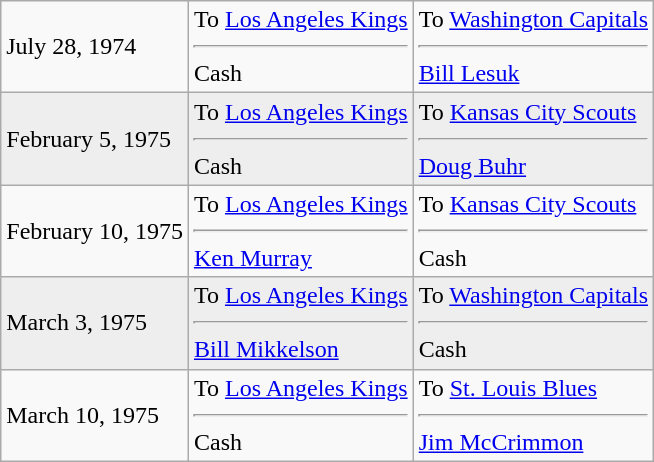<table class="wikitable">
<tr>
<td>July 28, 1974</td>
<td valign="top">To <a href='#'>Los Angeles Kings</a><hr>Cash</td>
<td valign="top">To <a href='#'>Washington Capitals</a><hr><a href='#'>Bill Lesuk</a></td>
</tr>
<tr style="background:#eee;">
<td>February 5, 1975</td>
<td valign="top">To <a href='#'>Los Angeles Kings</a><hr>Cash</td>
<td valign="top">To <a href='#'>Kansas City Scouts</a><hr><a href='#'>Doug Buhr</a></td>
</tr>
<tr>
<td>February 10, 1975</td>
<td valign="top">To <a href='#'>Los Angeles Kings</a><hr><a href='#'>Ken Murray</a></td>
<td valign="top">To <a href='#'>Kansas City Scouts</a><hr>Cash</td>
</tr>
<tr style="background:#eee;">
<td>March 3, 1975</td>
<td valign="top">To <a href='#'>Los Angeles Kings</a><hr><a href='#'>Bill Mikkelson</a></td>
<td valign="top">To <a href='#'>Washington Capitals</a><hr>Cash</td>
</tr>
<tr>
<td>March 10, 1975</td>
<td valign="top">To <a href='#'>Los Angeles Kings</a><hr>Cash</td>
<td valign="top">To <a href='#'>St. Louis Blues</a><hr><a href='#'>Jim McCrimmon</a></td>
</tr>
</table>
